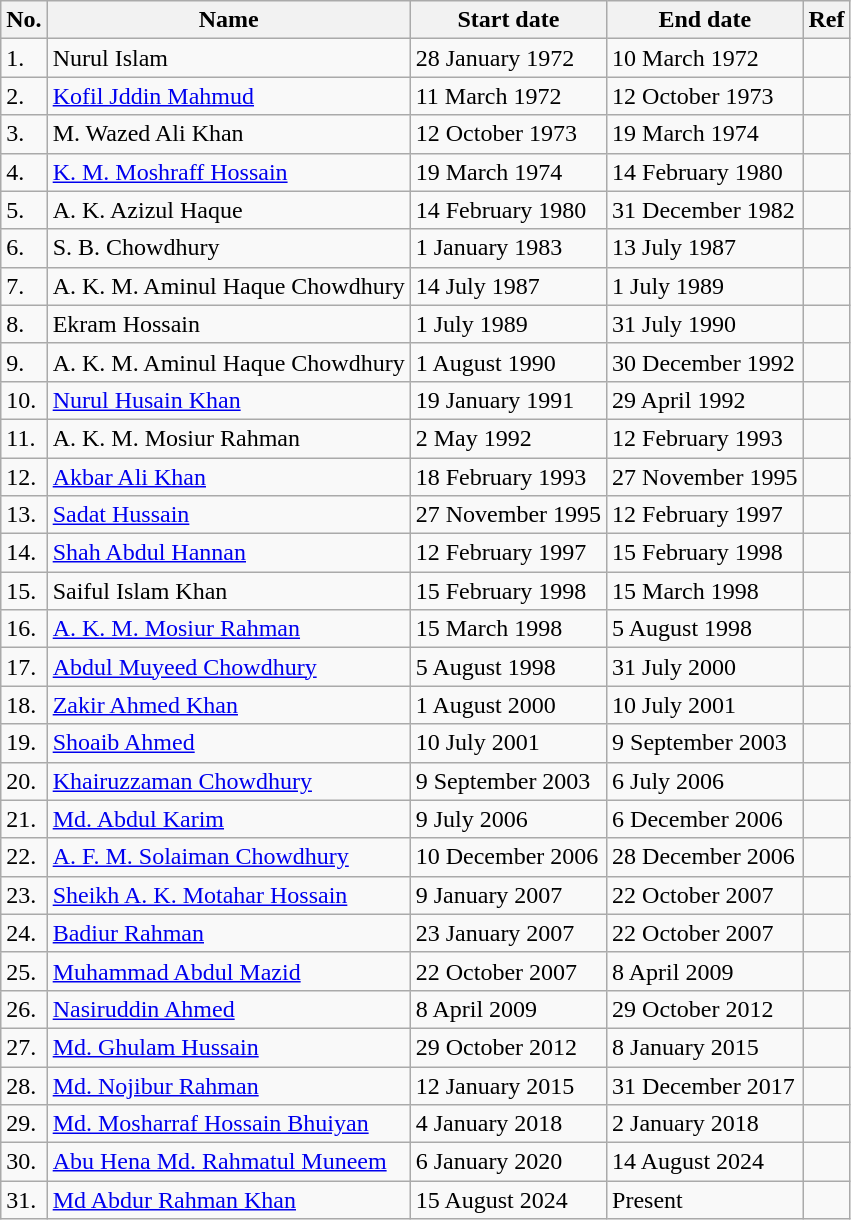<table class="wikitable">
<tr>
<th>No.</th>
<th>Name</th>
<th>Start date</th>
<th>End date</th>
<th>Ref</th>
</tr>
<tr>
<td>1.</td>
<td>Nurul Islam</td>
<td>28 January 1972</td>
<td>10 March 1972</td>
<td></td>
</tr>
<tr>
<td>2.</td>
<td><a href='#'>Kofil Jddin Mahmud</a></td>
<td>11 March 1972</td>
<td>12 October 1973</td>
<td></td>
</tr>
<tr>
<td>3.</td>
<td>M. Wazed Ali Khan</td>
<td>12 October 1973</td>
<td>19 March 1974</td>
<td></td>
</tr>
<tr>
<td>4.</td>
<td><a href='#'>K. M. Moshraff Hossain</a></td>
<td>19 March 1974</td>
<td>14 February 1980</td>
<td></td>
</tr>
<tr>
<td>5.</td>
<td>A. K. Azizul Haque</td>
<td>14 February 1980</td>
<td>31 December 1982</td>
<td></td>
</tr>
<tr>
<td>6.</td>
<td>S. B. Chowdhury</td>
<td>1 January 1983</td>
<td>13 July 1987</td>
<td></td>
</tr>
<tr>
<td>7.</td>
<td>A. K. M. Aminul Haque Chowdhury</td>
<td>14 July 1987</td>
<td>1 July 1989</td>
<td></td>
</tr>
<tr>
<td>8.</td>
<td>Ekram Hossain</td>
<td>1 July 1989</td>
<td>31 July 1990</td>
<td></td>
</tr>
<tr>
<td>9.</td>
<td>A. K. M. Aminul Haque Chowdhury</td>
<td>1 August 1990</td>
<td>30 December 1992</td>
<td></td>
</tr>
<tr>
<td>10.</td>
<td><a href='#'>Nurul Husain Khan</a></td>
<td>19 January 1991</td>
<td>29 April 1992</td>
<td></td>
</tr>
<tr>
<td>11.</td>
<td>A. K. M. Mosiur Rahman</td>
<td>2 May 1992</td>
<td>12 February 1993</td>
<td></td>
</tr>
<tr>
<td>12.</td>
<td><a href='#'>Akbar Ali Khan</a></td>
<td>18 February 1993</td>
<td>27 November 1995</td>
<td></td>
</tr>
<tr>
<td>13.</td>
<td><a href='#'>Sadat Hussain</a></td>
<td>27 November 1995</td>
<td>12 February 1997</td>
<td></td>
</tr>
<tr>
<td>14.</td>
<td><a href='#'>Shah Abdul Hannan</a></td>
<td>12 February 1997</td>
<td>15 February 1998</td>
<td></td>
</tr>
<tr>
<td>15.</td>
<td>Saiful Islam Khan</td>
<td>15 February 1998</td>
<td>15 March 1998</td>
<td></td>
</tr>
<tr>
<td>16.</td>
<td><a href='#'>A. K. M. Mosiur Rahman</a></td>
<td>15 March 1998</td>
<td>5 August 1998</td>
<td></td>
</tr>
<tr>
<td>17.</td>
<td><a href='#'>Abdul Muyeed Chowdhury</a></td>
<td>5 August 1998</td>
<td>31 July 2000</td>
<td></td>
</tr>
<tr>
<td>18.</td>
<td><a href='#'>Zakir Ahmed Khan</a></td>
<td>1 August 2000</td>
<td>10 July 2001</td>
<td></td>
</tr>
<tr>
<td>19.</td>
<td><a href='#'>Shoaib Ahmed</a></td>
<td>10 July 2001</td>
<td>9 September 2003</td>
<td></td>
</tr>
<tr>
<td>20.</td>
<td><a href='#'>Khairuzzaman Chowdhury</a></td>
<td>9 September 2003</td>
<td>6 July 2006</td>
<td></td>
</tr>
<tr>
<td>21.</td>
<td><a href='#'>Md. Abdul Karim</a></td>
<td>9 July 2006</td>
<td>6 December 2006</td>
<td></td>
</tr>
<tr>
<td>22.</td>
<td><a href='#'>A. F. M. Solaiman Chowdhury</a></td>
<td>10 December 2006</td>
<td>28 December 2006</td>
<td></td>
</tr>
<tr>
<td>23.</td>
<td><a href='#'>Sheikh A. K. Motahar Hossain</a></td>
<td>9 January 2007</td>
<td>22 October 2007</td>
<td></td>
</tr>
<tr>
<td>24.</td>
<td><a href='#'>Badiur Rahman</a></td>
<td>23 January 2007</td>
<td>22 October 2007</td>
<td></td>
</tr>
<tr>
<td>25.</td>
<td><a href='#'>Muhammad Abdul Mazid</a></td>
<td>22 October 2007</td>
<td>8 April 2009</td>
<td></td>
</tr>
<tr>
<td>26.</td>
<td><a href='#'>Nasiruddin Ahmed</a></td>
<td>8 April 2009</td>
<td>29 October 2012</td>
<td></td>
</tr>
<tr>
<td>27.</td>
<td><a href='#'>Md. Ghulam Hussain</a></td>
<td>29 October 2012</td>
<td>8 January 2015</td>
<td></td>
</tr>
<tr>
<td>28.</td>
<td><a href='#'>Md. Nojibur Rahman</a></td>
<td>12 January 2015</td>
<td>31 December 2017</td>
<td></td>
</tr>
<tr>
<td>29.</td>
<td><a href='#'>Md. Mosharraf Hossain Bhuiyan</a></td>
<td>4 January 2018</td>
<td>2 January 2018</td>
<td></td>
</tr>
<tr>
<td>30.</td>
<td><a href='#'>Abu Hena Md. Rahmatul Muneem</a></td>
<td>6 January 2020</td>
<td>14 August 2024</td>
<td></td>
</tr>
<tr>
<td>31.</td>
<td><a href='#'>Md Abdur Rahman Khan</a></td>
<td>15 August 2024</td>
<td>Present</td>
<td></td>
</tr>
</table>
